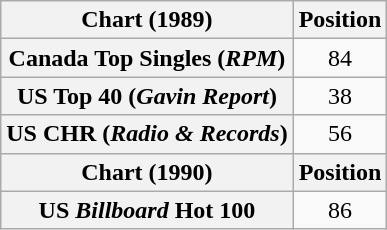<table class="wikitable sortable plainrowheaders" style="text-align:center">
<tr>
<th scope="col">Chart (1989)</th>
<th scope="col">Position</th>
</tr>
<tr>
<th scope="row">Canada Top Singles (<em>RPM</em>)</th>
<td>84</td>
</tr>
<tr>
<th scope="row">US Top 40 (<em>Gavin Report</em>)</th>
<td>38</td>
</tr>
<tr>
<th scope="row">US CHR (<em>Radio & Records</em>)</th>
<td>56</td>
</tr>
<tr>
<th scope="col">Chart (1990)</th>
<th scope="col">Position</th>
</tr>
<tr>
<th scope="row">US <em>Billboard</em> Hot 100</th>
<td>86</td>
</tr>
</table>
